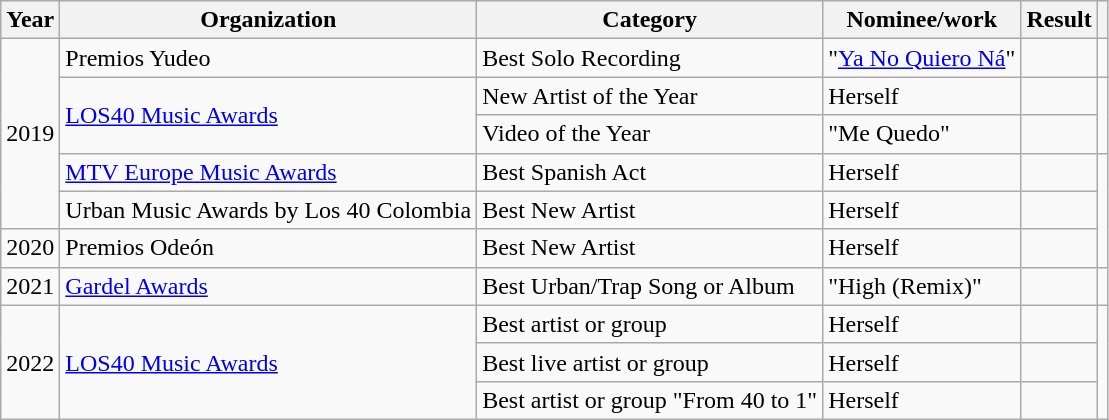<table class="wikitable">
<tr>
<th>Year</th>
<th>Organization</th>
<th>Category</th>
<th>Nominee/work</th>
<th>Result</th>
<th></th>
</tr>
<tr>
<td rowspan="5">2019</td>
<td>Premios Yudeo</td>
<td>Best Solo Recording</td>
<td>"<a href='#'>Ya No Quiero Ná</a>"</td>
<td></td>
<td></td>
</tr>
<tr>
<td rowspan="2"><a href='#'>LOS40 Music Awards</a></td>
<td>New Artist of the Year</td>
<td>Herself</td>
<td></td>
<td rowspan="2"></td>
</tr>
<tr>
<td>Video of the Year</td>
<td>"Me Quedo"</td>
<td></td>
</tr>
<tr>
<td><a href='#'>MTV Europe Music Awards</a></td>
<td>Best Spanish Act</td>
<td>Herself</td>
<td></td>
<td rowspan="3"></td>
</tr>
<tr>
<td>Urban Music Awards by Los 40 Colombia</td>
<td>Best New Artist</td>
<td>Herself</td>
<td></td>
</tr>
<tr>
<td>2020</td>
<td>Premios Odeón</td>
<td>Best New Artist</td>
<td>Herself</td>
<td></td>
</tr>
<tr>
<td>2021</td>
<td><a href='#'>Gardel Awards</a></td>
<td>Best Urban/Trap Song or Album</td>
<td>"High (Remix)" </td>
<td></td>
<td></td>
</tr>
<tr>
<td rowspan="3">2022</td>
<td rowspan="3"><a href='#'>LOS40 Music Awards</a></td>
<td>Best artist or group</td>
<td>Herself</td>
<td></td>
<td rowspan=3></td>
</tr>
<tr>
<td>Best live artist or group</td>
<td>Herself</td>
<td></td>
</tr>
<tr>
<td>Best artist or group "From 40 to 1"</td>
<td>Herself</td>
<td></td>
</tr>
</table>
